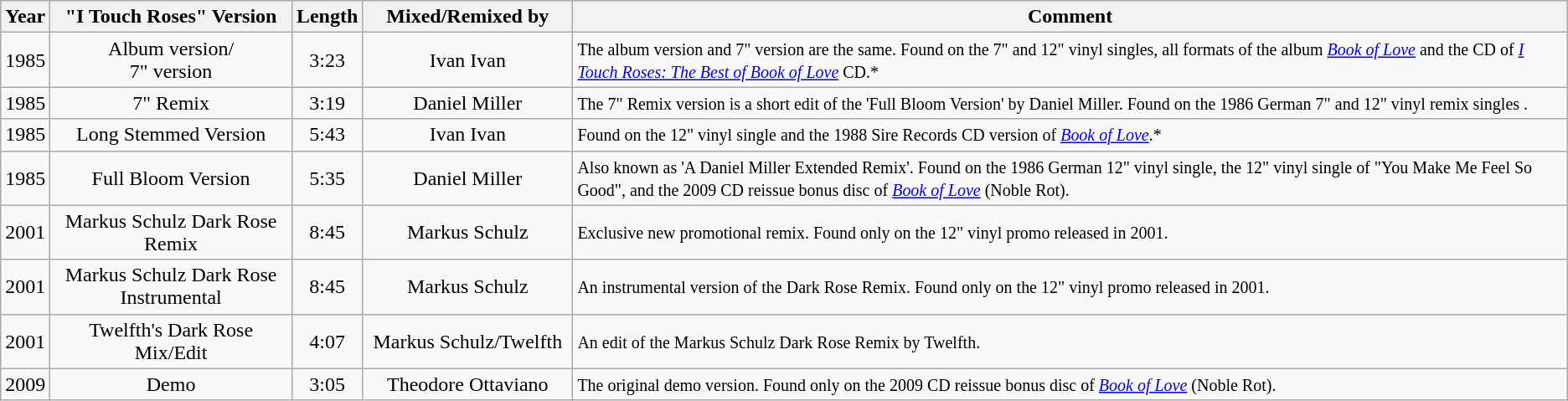<table class="wikitable">
<tr>
<th>Year</th>
<th style="width:185px;">"I Touch Roses" Version</th>
<th>Length</th>
<th style="width:160px;">Mixed/Remixed by</th>
<th>Comment</th>
</tr>
<tr>
<td align=center>1985</td>
<td align=center>Album version/<br>7" version</td>
<td align=center>3:23</td>
<td align=center>Ivan Ivan</td>
<td><small>The album version and 7" version are the same. Found on the 7" and 12" vinyl singles, all formats of the album <em><a href='#'>Book of Love</a></em> and the CD of <em><a href='#'>I Touch Roses: The Best of Book of Love</a></em> CD.*</small></td>
</tr>
<tr>
<td align=center>1985</td>
<td align=center>7" Remix</td>
<td align=center>3:19</td>
<td align=center>Daniel Miller</td>
<td><small>The 7" Remix version is a short edit of the 'Full Bloom Version' by Daniel Miller. Found on the 1986 German 7" and 12" vinyl remix singles .</small></td>
</tr>
<tr>
<td align=center>1985</td>
<td align=center>Long Stemmed Version</td>
<td align=center>5:43</td>
<td align=center>Ivan Ivan</td>
<td><small>Found on the 12" vinyl single and the 1988 Sire Records CD version of <em><a href='#'>Book of Love</a></em>.*</small></td>
</tr>
<tr>
<td align=center>1985</td>
<td align=center>Full Bloom Version</td>
<td align=center>5:35</td>
<td align=center>Daniel Miller</td>
<td><small>Also known as 'A Daniel Miller Extended Remix'. Found on the 1986 German 12" vinyl single, the 12" vinyl single of "You Make Me Feel So Good", and the 2009 CD reissue bonus disc of <em><a href='#'>Book of Love</a></em> (Noble Rot).</small></td>
</tr>
<tr>
<td align=center>2001</td>
<td align=center>Markus Schulz Dark Rose Remix</td>
<td align=center>8:45</td>
<td align=center>Markus Schulz</td>
<td><small>Exclusive new promotional remix. Found only on the 12" vinyl promo released in 2001.</small></td>
</tr>
<tr>
<td align=center>2001</td>
<td align=center>Markus Schulz Dark Rose Instrumental</td>
<td align=center>8:45</td>
<td align=center>Markus Schulz</td>
<td><small>An instrumental version of the Dark Rose Remix. Found only on the 12" vinyl promo released in 2001.</small></td>
</tr>
<tr>
<td align=center>2001</td>
<td align=center>Twelfth's Dark Rose Mix/Edit</td>
<td align=center>4:07</td>
<td align=center>Markus Schulz/Twelfth</td>
<td><small>An edit of the Markus Schulz Dark Rose Remix by Twelfth.</small></td>
</tr>
<tr>
<td align=center>2009</td>
<td align=center>Demo</td>
<td align=center>3:05</td>
<td align=center>Theodore Ottaviano</td>
<td><small>The original demo version. Found only on the 2009 CD reissue bonus disc of <em><a href='#'>Book of Love</a></em> (Noble Rot).</small></td>
</tr>
</table>
